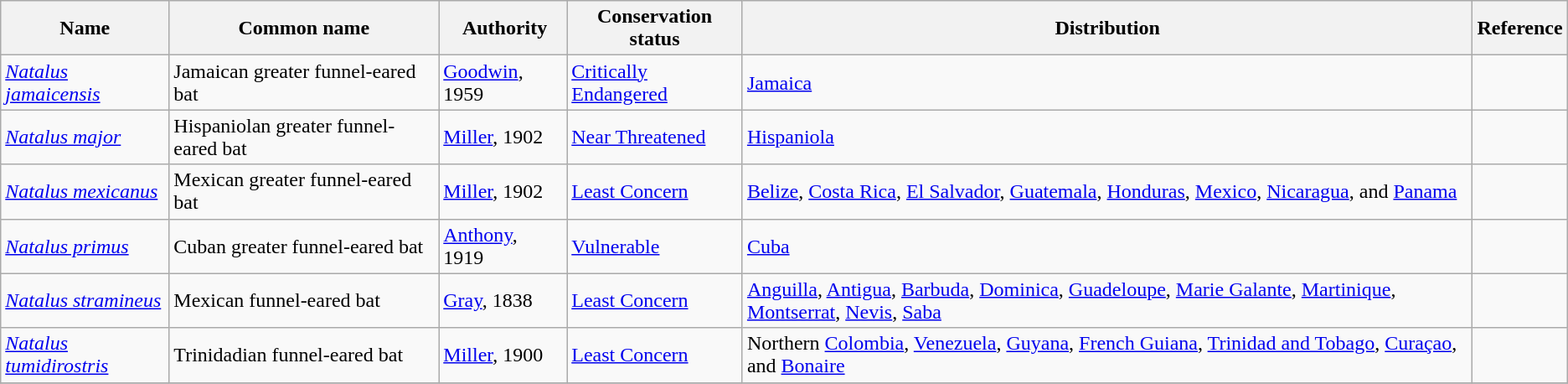<table class="wikitable sortable plainrowheaders" border="1">
<tr>
<th scope="col">Name</th>
<th scope="col">Common name</th>
<th scope="col"> Authority</th>
<th scope="col">Conservation status</th>
<th class="unsortable" scope="col">Distribution</th>
<th class="unsortable" scope="col">Reference</th>
</tr>
<tr>
<td><em><a href='#'>Natalus jamaicensis</a></em></td>
<td>Jamaican greater funnel-eared bat</td>
<td><a href='#'>Goodwin</a>, 1959</td>
<td><a href='#'>Critically Endangered</a></td>
<td><a href='#'>Jamaica</a></td>
<td></td>
</tr>
<tr>
<td><em><a href='#'>Natalus major</a></em></td>
<td>Hispaniolan greater funnel-eared bat</td>
<td><a href='#'>Miller</a>, 1902</td>
<td><a href='#'>Near Threatened</a></td>
<td><a href='#'>Hispaniola</a></td>
<td></td>
</tr>
<tr>
<td><em><a href='#'>Natalus mexicanus</a></em></td>
<td>Mexican greater funnel-eared bat</td>
<td><a href='#'>Miller</a>, 1902</td>
<td><a href='#'>Least Concern</a></td>
<td><a href='#'>Belize</a>, <a href='#'>Costa Rica</a>, <a href='#'>El Salvador</a>, <a href='#'>Guatemala</a>, <a href='#'>Honduras</a>, <a href='#'>Mexico</a>, <a href='#'>Nicaragua</a>, and <a href='#'>Panama</a></td>
<td></td>
</tr>
<tr>
<td><em><a href='#'>Natalus primus</a></em></td>
<td>Cuban greater funnel-eared bat</td>
<td><a href='#'>Anthony</a>, 1919</td>
<td><a href='#'>Vulnerable</a></td>
<td><a href='#'>Cuba</a></td>
<td></td>
</tr>
<tr>
<td><em><a href='#'>Natalus stramineus</a></em></td>
<td>Mexican funnel-eared bat</td>
<td><a href='#'>Gray</a>, 1838</td>
<td><a href='#'>Least Concern</a></td>
<td><a href='#'>Anguilla</a>, <a href='#'>Antigua</a>, <a href='#'>Barbuda</a>, <a href='#'>Dominica</a>, <a href='#'>Guadeloupe</a>, <a href='#'>Marie Galante</a>, <a href='#'>Martinique</a>, <a href='#'>Montserrat</a>, <a href='#'>Nevis</a>, <a href='#'>Saba</a></td>
<td></td>
</tr>
<tr>
<td><em><a href='#'>Natalus tumidirostris</a></em></td>
<td>Trinidadian funnel-eared bat</td>
<td><a href='#'>Miller</a>, 1900</td>
<td><a href='#'>Least Concern</a></td>
<td>Northern <a href='#'>Colombia</a>, <a href='#'>Venezuela</a>, <a href='#'>Guyana</a>, <a href='#'>French Guiana</a>, <a href='#'>Trinidad and Tobago</a>, <a href='#'>Curaçao</a>, and <a href='#'>Bonaire</a></td>
<td></td>
</tr>
<tr>
</tr>
</table>
